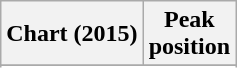<table class="wikitable plainrowheaders sortable">
<tr>
<th>Chart (2015)</th>
<th>Peak<br>position</th>
</tr>
<tr>
</tr>
<tr>
</tr>
</table>
